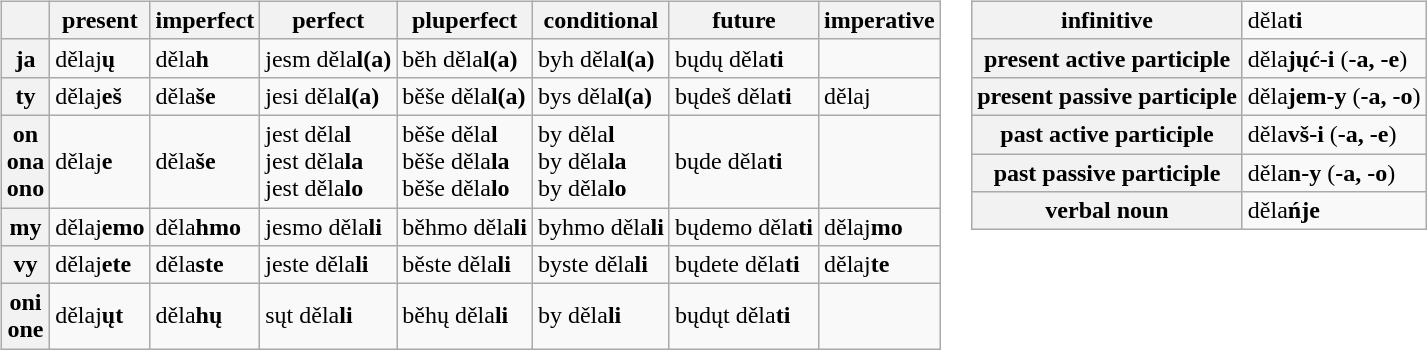<table>
<tr valign=top>
<td><br><table class=wikitable>
<tr>
<th></th>
<th>present</th>
<th>imperfect</th>
<th>perfect</th>
<th>pluperfect</th>
<th>conditional</th>
<th>future</th>
<th>imperative</th>
</tr>
<tr>
<th>ja</th>
<td>dělaj<strong>ų</strong></td>
<td>děla<strong>h</strong></td>
<td>jesm děla<strong>l(a)</strong></td>
<td>běh děla<strong>l(a)</strong></td>
<td>byh děla<strong>l(a)</strong></td>
<td>bųdų děla<strong>ti</strong></td>
<td></td>
</tr>
<tr>
<th>ty</th>
<td>dělaj<strong>eš</strong></td>
<td>děla<strong>še</strong></td>
<td>jesi děla<strong>l(a)</strong></td>
<td>běše děla<strong>l(a)</strong></td>
<td>bys děla<strong>l(a)</strong></td>
<td>bųdeš děla<strong>ti</strong></td>
<td>dělaj</td>
</tr>
<tr>
<th>on<br>ona<br>ono</th>
<td>dělaj<strong>e</strong></td>
<td>děla<strong>še</strong></td>
<td>jest děla<strong>l</strong><br>jest děla<strong>la</strong><br>jest děla<strong>lo</strong></td>
<td>běše děla<strong>l</strong><br>běše děla<strong>la</strong><br>běše děla<strong>lo</strong></td>
<td>by děla<strong>l</strong><br>by děla<strong>la</strong><br>by děla<strong>lo</strong></td>
<td>bųde děla<strong>ti</strong></td>
<td></td>
</tr>
<tr>
<th>my</th>
<td>dělaj<strong>emo</strong></td>
<td>děla<strong>hmo</strong></td>
<td>jesmo děla<strong>li</strong></td>
<td>běhmo děla<strong>li</strong></td>
<td>byhmo děla<strong>li</strong></td>
<td>bųdemo děla<strong>ti</strong></td>
<td>dělaj<strong>mo</strong></td>
</tr>
<tr>
<th>vy</th>
<td>dělaj<strong>ete</strong></td>
<td>děla<strong>ste</strong></td>
<td>jeste děla<strong>li</strong></td>
<td>běste děla<strong>li</strong></td>
<td>byste děla<strong>li</strong></td>
<td>bųdete děla<strong>ti</strong></td>
<td>dělaj<strong>te</strong></td>
</tr>
<tr>
<th>oni<br>one</th>
<td>dělaj<strong>ųt</strong></td>
<td>děla<strong>hų</strong></td>
<td>sųt děla<strong>li</strong></td>
<td>běhų děla<strong>li</strong></td>
<td>by děla<strong>li</strong></td>
<td>bųdųt děla<strong>ti</strong></td>
<td></td>
</tr>
</table>
</td>
<td><br><table class=wikitable>
<tr>
<th>infinitive</th>
<td>děla<strong>ti</strong></td>
</tr>
<tr>
<th>present active participle</th>
<td>děla<strong>jųć-i</strong> (<strong>-a, -e</strong>)</td>
</tr>
<tr>
<th>present passive participle</th>
<td>děla<strong>jem-y</strong> (<strong>-a, -o</strong>)</td>
</tr>
<tr>
<th>past active participle</th>
<td>děla<strong>vš-i</strong> (<strong>-a, -e</strong>)</td>
</tr>
<tr>
<th>past passive participle</th>
<td>děla<strong>n-y</strong> (<strong>-a, -o</strong>)</td>
</tr>
<tr>
<th>verbal noun</th>
<td>děla<strong>ńje</strong></td>
</tr>
</table>
</td>
</tr>
</table>
